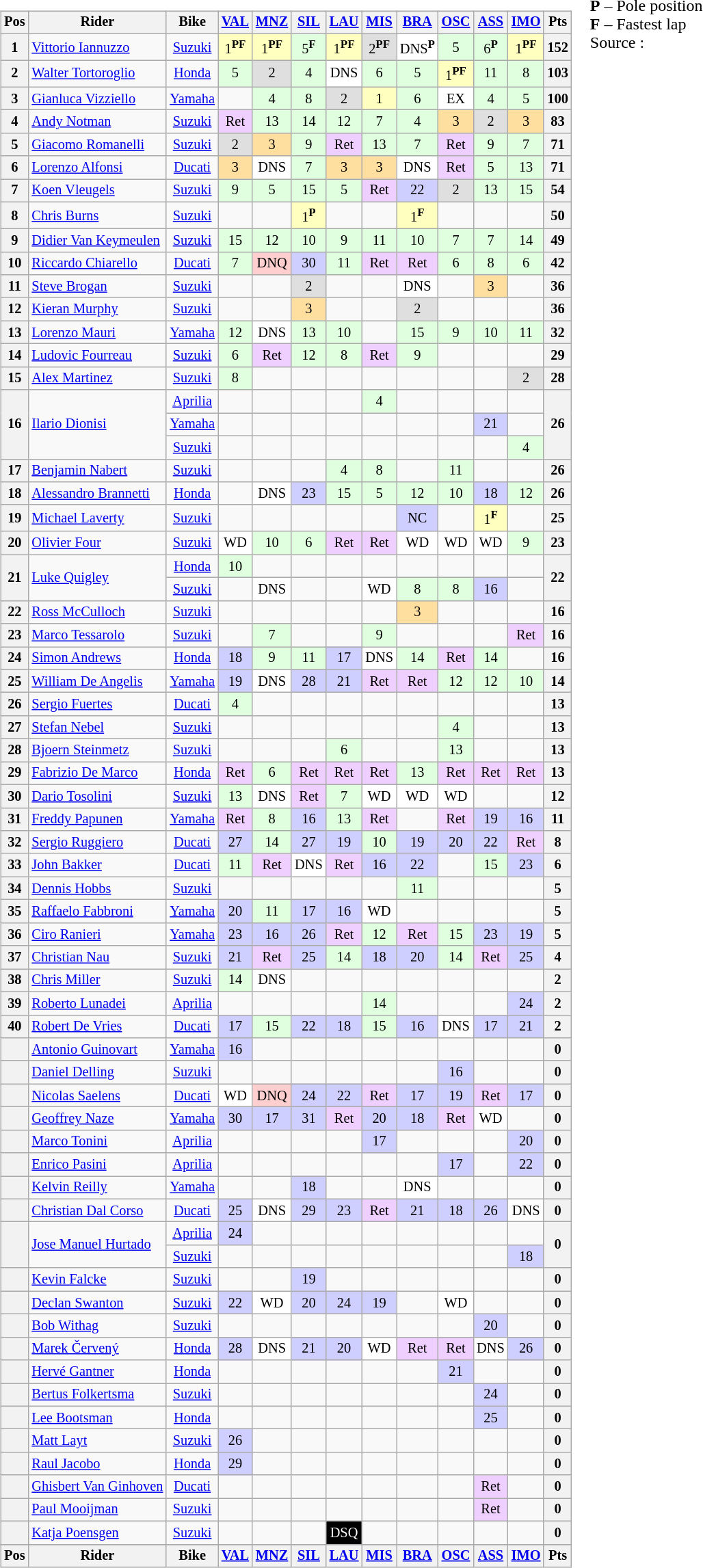<table>
<tr>
<td><br><table class="wikitable" style="font-size: 85%; text-align: center">
<tr valign=top>
<th valign=middle>Pos</th>
<th valign=middle>Rider</th>
<th valign=middle>Bike</th>
<th><a href='#'>VAL</a><br></th>
<th><a href='#'>MNZ</a><br></th>
<th><a href='#'>SIL</a><br></th>
<th><a href='#'>LAU</a><br></th>
<th><a href='#'>MIS</a><br></th>
<th><a href='#'>BRA</a><br></th>
<th><a href='#'>OSC</a><br></th>
<th><a href='#'>ASS</a><br></th>
<th><a href='#'>IMO</a><br></th>
<th valign=middle>Pts</th>
</tr>
<tr>
<th>1</th>
<td align="left"> <a href='#'>Vittorio Iannuzzo</a></td>
<td><a href='#'>Suzuki</a></td>
<td style="background:#ffffbf;">1<sup><strong>PF</strong></sup></td>
<td style="background:#ffffbf;">1<sup><strong>PF</strong></sup></td>
<td style="background:#dfffdf;">5<sup><strong>F</strong></sup></td>
<td style="background:#ffffbf;">1<sup><strong>PF</strong></sup></td>
<td style="background:#dfdfdf;">2<sup><strong>PF</strong></sup></td>
<td style="background:#ffffff;">DNS<sup><strong>P</strong></sup></td>
<td style="background:#dfffdf;">5</td>
<td style="background:#dfffdf;">6<sup><strong>P</strong></sup></td>
<td style="background:#ffffbf;">1<sup><strong>PF</strong></sup></td>
<th>152</th>
</tr>
<tr>
<th>2</th>
<td align="left"> <a href='#'>Walter Tortoroglio</a></td>
<td><a href='#'>Honda</a></td>
<td style="background:#dfffdf;">5</td>
<td style="background:#dfdfdf;">2</td>
<td style="background:#dfffdf;">4</td>
<td style="background:#ffffff;">DNS</td>
<td style="background:#dfffdf;">6</td>
<td style="background:#dfffdf;">5</td>
<td style="background:#ffffbf;">1<sup><strong>PF</strong></sup></td>
<td style="background:#dfffdf;">11</td>
<td style="background:#dfffdf;">8</td>
<th>103</th>
</tr>
<tr>
<th>3</th>
<td align="left"> <a href='#'>Gianluca Vizziello</a></td>
<td><a href='#'>Yamaha</a></td>
<td></td>
<td style="background:#dfffdf;">4</td>
<td style="background:#dfffdf;">8</td>
<td style="background:#dfdfdf;">2</td>
<td style="background:#ffffbf;">1</td>
<td style="background:#dfffdf;">6</td>
<td style="background:#ffffff;">EX</td>
<td style="background:#dfffdf;">4</td>
<td style="background:#dfffdf;">5</td>
<th>100</th>
</tr>
<tr>
<th>4</th>
<td align="left"> <a href='#'>Andy Notman</a></td>
<td><a href='#'>Suzuki</a></td>
<td style="background:#efcfff;">Ret</td>
<td style="background:#dfffdf;">13</td>
<td style="background:#dfffdf;">14</td>
<td style="background:#dfffdf;">12</td>
<td style="background:#dfffdf;">7</td>
<td style="background:#dfffdf;">4</td>
<td style="background:#ffdf9f;">3</td>
<td style="background:#dfdfdf;">2</td>
<td style="background:#ffdf9f;">3</td>
<th>83</th>
</tr>
<tr>
<th>5</th>
<td align="left"> <a href='#'>Giacomo Romanelli</a></td>
<td><a href='#'>Suzuki</a></td>
<td style="background:#dfdfdf;">2</td>
<td style="background:#ffdf9f;">3</td>
<td style="background:#dfffdf;">9</td>
<td style="background:#efcfff;">Ret</td>
<td style="background:#dfffdf;">13</td>
<td style="background:#dfffdf;">7</td>
<td style="background:#efcfff;">Ret</td>
<td style="background:#dfffdf;">9</td>
<td style="background:#dfffdf;">7</td>
<th>71</th>
</tr>
<tr>
<th>6</th>
<td align="left"> <a href='#'>Lorenzo Alfonsi</a></td>
<td><a href='#'>Ducati</a></td>
<td style="background:#ffdf9f;">3</td>
<td style="background:#ffffff;">DNS</td>
<td style="background:#dfffdf;">7</td>
<td style="background:#ffdf9f;">3</td>
<td style="background:#ffdf9f;">3</td>
<td style="background:#ffffff;">DNS</td>
<td style="background:#efcfff;">Ret</td>
<td style="background:#dfffdf;">5</td>
<td style="background:#dfffdf;">13</td>
<th>71</th>
</tr>
<tr>
<th>7</th>
<td align="left"> <a href='#'>Koen Vleugels</a></td>
<td><a href='#'>Suzuki</a></td>
<td style="background:#dfffdf;">9</td>
<td style="background:#dfffdf;">5</td>
<td style="background:#dfffdf;">15</td>
<td style="background:#dfffdf;">5</td>
<td style="background:#efcfff;">Ret</td>
<td style="background:#cfcfff;">22</td>
<td style="background:#dfdfdf;">2</td>
<td style="background:#dfffdf;">13</td>
<td style="background:#dfffdf;">15</td>
<th>54</th>
</tr>
<tr>
<th>8</th>
<td align="left"> <a href='#'>Chris Burns</a></td>
<td><a href='#'>Suzuki</a></td>
<td></td>
<td></td>
<td style="background:#ffffbf;">1<sup><strong>P</strong></sup></td>
<td></td>
<td></td>
<td style="background:#ffffbf;">1<sup><strong>F</strong></sup></td>
<td></td>
<td></td>
<td></td>
<th>50</th>
</tr>
<tr>
<th>9</th>
<td align="left"> <a href='#'>Didier Van Keymeulen</a></td>
<td><a href='#'>Suzuki</a></td>
<td style="background:#dfffdf;">15</td>
<td style="background:#dfffdf;">12</td>
<td style="background:#dfffdf;">10</td>
<td style="background:#dfffdf;">9</td>
<td style="background:#dfffdf;">11</td>
<td style="background:#dfffdf;">10</td>
<td style="background:#dfffdf;">7</td>
<td style="background:#dfffdf;">7</td>
<td style="background:#dfffdf;">14</td>
<th>49</th>
</tr>
<tr>
<th>10</th>
<td align="left"> <a href='#'>Riccardo Chiarello</a></td>
<td><a href='#'>Ducati</a></td>
<td style="background:#dfffdf;">7</td>
<td style="background:#ffcfcf;">DNQ</td>
<td style="background:#cfcfff;">30</td>
<td style="background:#dfffdf;">11</td>
<td style="background:#efcfff;">Ret</td>
<td style="background:#efcfff;">Ret</td>
<td style="background:#dfffdf;">6</td>
<td style="background:#dfffdf;">8</td>
<td style="background:#dfffdf;">6</td>
<th>42</th>
</tr>
<tr>
<th>11</th>
<td align="left"> <a href='#'>Steve Brogan</a></td>
<td><a href='#'>Suzuki</a></td>
<td></td>
<td></td>
<td style="background:#dfdfdf;">2</td>
<td></td>
<td></td>
<td style="background:#ffffff;">DNS</td>
<td></td>
<td style="background:#ffdf9f;">3</td>
<td></td>
<th>36</th>
</tr>
<tr>
<th>12</th>
<td align="left"> <a href='#'>Kieran Murphy</a></td>
<td><a href='#'>Suzuki</a></td>
<td></td>
<td></td>
<td style="background:#ffdf9f;">3</td>
<td></td>
<td></td>
<td style="background:#dfdfdf;">2</td>
<td></td>
<td></td>
<td></td>
<th>36</th>
</tr>
<tr>
<th>13</th>
<td align="left"> <a href='#'>Lorenzo Mauri</a></td>
<td><a href='#'>Yamaha</a></td>
<td style="background:#dfffdf;">12</td>
<td style="background:#ffffff;">DNS</td>
<td style="background:#dfffdf;">13</td>
<td style="background:#dfffdf;">10</td>
<td></td>
<td style="background:#dfffdf;">15</td>
<td style="background:#dfffdf;">9</td>
<td style="background:#dfffdf;">10</td>
<td style="background:#dfffdf;">11</td>
<th>32</th>
</tr>
<tr>
<th>14</th>
<td align="left"> <a href='#'>Ludovic Fourreau</a></td>
<td><a href='#'>Suzuki</a></td>
<td style="background:#dfffdf;">6</td>
<td style="background:#efcfff;">Ret</td>
<td style="background:#dfffdf;">12</td>
<td style="background:#dfffdf;">8</td>
<td style="background:#efcfff;">Ret</td>
<td style="background:#dfffdf;">9</td>
<td></td>
<td></td>
<td></td>
<th>29</th>
</tr>
<tr>
<th>15</th>
<td align="left"> <a href='#'>Alex Martinez</a></td>
<td><a href='#'>Suzuki</a></td>
<td style="background:#dfffdf;">8</td>
<td></td>
<td></td>
<td></td>
<td></td>
<td></td>
<td></td>
<td></td>
<td style="background:#dfdfdf;">2</td>
<th>28</th>
</tr>
<tr>
<th rowspan="3">16</th>
<td rowspan="3" align="left"> <a href='#'>Ilario Dionisi</a></td>
<td><a href='#'>Aprilia</a></td>
<td></td>
<td></td>
<td></td>
<td></td>
<td style="background:#dfffdf;">4</td>
<td></td>
<td></td>
<td></td>
<td></td>
<th rowspan="3">26</th>
</tr>
<tr>
<td><a href='#'>Yamaha</a></td>
<td></td>
<td></td>
<td></td>
<td></td>
<td></td>
<td></td>
<td></td>
<td style="background:#cfcfff;">21</td>
<td></td>
</tr>
<tr>
<td><a href='#'>Suzuki</a></td>
<td></td>
<td></td>
<td></td>
<td></td>
<td></td>
<td></td>
<td></td>
<td></td>
<td style="background:#dfffdf;">4</td>
</tr>
<tr>
<th>17</th>
<td align="left"> <a href='#'>Benjamin Nabert</a></td>
<td><a href='#'>Suzuki</a></td>
<td></td>
<td></td>
<td></td>
<td style="background:#dfffdf;">4</td>
<td style="background:#dfffdf;">8</td>
<td></td>
<td style="background:#dfffdf;">11</td>
<td></td>
<td></td>
<th>26</th>
</tr>
<tr>
<th>18</th>
<td align="left"> <a href='#'>Alessandro Brannetti</a></td>
<td><a href='#'>Honda</a></td>
<td></td>
<td style="background:#ffffff;">DNS</td>
<td style="background:#cfcfff;">23</td>
<td style="background:#dfffdf;">15</td>
<td style="background:#dfffdf;">5</td>
<td style="background:#dfffdf;">12</td>
<td style="background:#dfffdf;">10</td>
<td style="background:#cfcfff;">18</td>
<td style="background:#dfffdf;">12</td>
<th>26</th>
</tr>
<tr>
<th>19</th>
<td align="left"> <a href='#'>Michael Laverty</a></td>
<td><a href='#'>Suzuki</a></td>
<td></td>
<td></td>
<td></td>
<td></td>
<td></td>
<td style="background:#cfcfff;">NC</td>
<td></td>
<td style="background:#ffffbf;">1<sup><strong>F</strong></sup></td>
<td></td>
<th>25</th>
</tr>
<tr>
<th>20</th>
<td align="left"> <a href='#'>Olivier Four</a></td>
<td><a href='#'>Suzuki</a></td>
<td style="background:#ffffff;">WD</td>
<td style="background:#dfffdf;">10</td>
<td style="background:#dfffdf;">6</td>
<td style="background:#efcfff;">Ret</td>
<td style="background:#efcfff;">Ret</td>
<td style="background:#ffffff;">WD</td>
<td style="background:#ffffff;">WD</td>
<td style="background:#ffffff;">WD</td>
<td style="background:#dfffdf;">9</td>
<th>23</th>
</tr>
<tr>
<th rowspan="2">21</th>
<td rowspan="2" align="left"> <a href='#'>Luke Quigley</a></td>
<td><a href='#'>Honda</a></td>
<td style="background:#dfffdf;">10</td>
<td></td>
<td></td>
<td></td>
<td></td>
<td></td>
<td></td>
<td></td>
<td></td>
<th rowspan="2">22</th>
</tr>
<tr>
<td><a href='#'>Suzuki</a></td>
<td></td>
<td style="background:#ffffff;">DNS</td>
<td></td>
<td></td>
<td style="background:#ffffff;">WD</td>
<td style="background:#dfffdf;">8</td>
<td style="background:#dfffdf;">8</td>
<td style="background:#cfcfff;">16</td>
<td></td>
</tr>
<tr>
<th>22</th>
<td align="left"> <a href='#'>Ross McCulloch</a></td>
<td><a href='#'>Suzuki</a></td>
<td></td>
<td></td>
<td></td>
<td></td>
<td></td>
<td style="background:#ffdf9f;">3</td>
<td></td>
<td></td>
<td></td>
<th>16</th>
</tr>
<tr>
<th>23</th>
<td align="left"> <a href='#'>Marco Tessarolo</a></td>
<td><a href='#'>Suzuki</a></td>
<td></td>
<td style="background:#dfffdf;">7</td>
<td></td>
<td></td>
<td style="background:#dfffdf;">9</td>
<td></td>
<td></td>
<td></td>
<td style="background:#efcfff;">Ret</td>
<th>16</th>
</tr>
<tr>
<th>24</th>
<td align="left"> <a href='#'>Simon Andrews</a></td>
<td><a href='#'>Honda</a></td>
<td style="background:#cfcfff;">18</td>
<td style="background:#dfffdf;">9</td>
<td style="background:#dfffdf;">11</td>
<td style="background:#cfcfff;">17</td>
<td style="background:#ffffff;">DNS</td>
<td style="background:#dfffdf;">14</td>
<td style="background:#efcfff;">Ret</td>
<td style="background:#dfffdf;">14</td>
<td></td>
<th>16</th>
</tr>
<tr>
<th>25</th>
<td align="left"> <a href='#'>William De Angelis</a></td>
<td><a href='#'>Yamaha</a></td>
<td style="background:#cfcfff;">19</td>
<td style="background:#ffffff;">DNS</td>
<td style="background:#cfcfff;">28</td>
<td style="background:#cfcfff;">21</td>
<td style="background:#efcfff;">Ret</td>
<td style="background:#efcfff;">Ret</td>
<td style="background:#dfffdf;">12</td>
<td style="background:#dfffdf;">12</td>
<td style="background:#dfffdf;">10</td>
<th>14</th>
</tr>
<tr>
<th>26</th>
<td align="left"> <a href='#'>Sergio Fuertes</a></td>
<td><a href='#'>Ducati</a></td>
<td style="background:#dfffdf;">4</td>
<td></td>
<td></td>
<td></td>
<td></td>
<td></td>
<td></td>
<td></td>
<td></td>
<th>13</th>
</tr>
<tr>
<th>27</th>
<td align="left"> <a href='#'>Stefan Nebel</a></td>
<td><a href='#'>Suzuki</a></td>
<td></td>
<td></td>
<td></td>
<td></td>
<td></td>
<td></td>
<td style="background:#dfffdf;">4</td>
<td></td>
<td></td>
<th>13</th>
</tr>
<tr>
<th>28</th>
<td align="left"> <a href='#'>Bjoern Steinmetz</a></td>
<td><a href='#'>Suzuki</a></td>
<td></td>
<td></td>
<td></td>
<td style="background:#dfffdf;">6</td>
<td></td>
<td></td>
<td style="background:#dfffdf;">13</td>
<td></td>
<td></td>
<th>13</th>
</tr>
<tr>
<th>29</th>
<td align="left"> <a href='#'>Fabrizio De Marco</a></td>
<td><a href='#'>Honda</a></td>
<td style="background:#efcfff;">Ret</td>
<td style="background:#dfffdf;">6</td>
<td style="background:#efcfff;">Ret</td>
<td style="background:#efcfff;">Ret</td>
<td style="background:#efcfff;">Ret</td>
<td style="background:#dfffdf;">13</td>
<td style="background:#efcfff;">Ret</td>
<td style="background:#efcfff;">Ret</td>
<td style="background:#efcfff;">Ret</td>
<th>13</th>
</tr>
<tr>
<th>30</th>
<td align="left"> <a href='#'>Dario Tosolini</a></td>
<td><a href='#'>Suzuki</a></td>
<td style="background:#dfffdf;">13</td>
<td style="background:#ffffff;">DNS</td>
<td style="background:#efcfff;">Ret</td>
<td style="background:#dfffdf;">7</td>
<td style="background:#ffffff;">WD</td>
<td style="background:#ffffff;">WD</td>
<td style="background:#ffffff;">WD</td>
<td></td>
<td></td>
<th>12</th>
</tr>
<tr>
<th>31</th>
<td align="left"> <a href='#'>Freddy Papunen</a></td>
<td><a href='#'>Yamaha</a></td>
<td style="background:#efcfff;">Ret</td>
<td style="background:#dfffdf;">8</td>
<td style="background:#cfcfff;">16</td>
<td style="background:#dfffdf;">13</td>
<td style="background:#efcfff;">Ret</td>
<td></td>
<td style="background:#efcfff;">Ret</td>
<td style="background:#cfcfff;">19</td>
<td style="background:#cfcfff;">16</td>
<th>11</th>
</tr>
<tr>
<th>32</th>
<td align="left"> <a href='#'>Sergio Ruggiero</a></td>
<td><a href='#'>Ducati</a></td>
<td style="background:#cfcfff;">27</td>
<td style="background:#dfffdf;">14</td>
<td style="background:#cfcfff;">27</td>
<td style="background:#cfcfff;">19</td>
<td style="background:#dfffdf;">10</td>
<td style="background:#cfcfff;">19</td>
<td style="background:#cfcfff;">20</td>
<td style="background:#cfcfff;">22</td>
<td style="background:#efcfff;">Ret</td>
<th>8</th>
</tr>
<tr>
<th>33</th>
<td align="left"> <a href='#'>John Bakker</a></td>
<td><a href='#'>Ducati</a></td>
<td style="background:#dfffdf;">11</td>
<td style="background:#efcfff;">Ret</td>
<td style="background:#ffffff;">DNS</td>
<td style="background:#efcfff;">Ret</td>
<td style="background:#cfcfff;">16</td>
<td style="background:#cfcfff;">22</td>
<td></td>
<td style="background:#dfffdf;">15</td>
<td style="background:#cfcfff;">23</td>
<th>6</th>
</tr>
<tr>
<th>34</th>
<td align="left"> <a href='#'>Dennis Hobbs</a></td>
<td><a href='#'>Suzuki</a></td>
<td></td>
<td></td>
<td></td>
<td></td>
<td></td>
<td style="background:#dfffdf;">11</td>
<td></td>
<td></td>
<td></td>
<th>5</th>
</tr>
<tr>
<th>35</th>
<td align="left"> <a href='#'>Raffaelo Fabbroni</a></td>
<td><a href='#'>Yamaha</a></td>
<td style="background:#cfcfff;">20</td>
<td style="background:#dfffdf;">11</td>
<td style="background:#cfcfff;">17</td>
<td style="background:#cfcfff;">16</td>
<td style="background:#ffffff;">WD</td>
<td></td>
<td></td>
<td></td>
<td></td>
<th>5</th>
</tr>
<tr>
<th>36</th>
<td align="left"> <a href='#'>Ciro Ranieri</a></td>
<td><a href='#'>Yamaha</a></td>
<td style="background:#cfcfff;">23</td>
<td style="background:#cfcfff;">16</td>
<td style="background:#cfcfff;">26</td>
<td style="background:#efcfff;">Ret</td>
<td style="background:#dfffdf;">12</td>
<td style="background:#efcfff;">Ret</td>
<td style="background:#dfffdf;">15</td>
<td style="background:#cfcfff;">23</td>
<td style="background:#cfcfff;">19</td>
<th>5</th>
</tr>
<tr>
<th>37</th>
<td align="left"> <a href='#'>Christian Nau</a></td>
<td><a href='#'>Suzuki</a></td>
<td style="background:#cfcfff;">21</td>
<td style="background:#efcfff;">Ret</td>
<td style="background:#cfcfff;">25</td>
<td style="background:#dfffdf;">14</td>
<td style="background:#cfcfff;">18</td>
<td style="background:#cfcfff;">20</td>
<td style="background:#dfffdf;">14</td>
<td style="background:#efcfff;">Ret</td>
<td style="background:#cfcfff;">25</td>
<th>4</th>
</tr>
<tr>
<th>38</th>
<td align="left"> <a href='#'>Chris Miller</a></td>
<td><a href='#'>Suzuki</a></td>
<td style="background:#dfffdf;">14</td>
<td style="background:#ffffff;">DNS</td>
<td></td>
<td></td>
<td></td>
<td></td>
<td></td>
<td></td>
<td></td>
<th>2</th>
</tr>
<tr>
<th>39</th>
<td align="left"> <a href='#'>Roberto Lunadei</a></td>
<td><a href='#'>Aprilia</a></td>
<td></td>
<td></td>
<td></td>
<td></td>
<td style="background:#dfffdf;">14</td>
<td></td>
<td></td>
<td></td>
<td style="background:#cfcfff;">24</td>
<th>2</th>
</tr>
<tr>
<th>40</th>
<td align="left"> <a href='#'>Robert De Vries</a></td>
<td><a href='#'>Ducati</a></td>
<td style="background:#cfcfff;">17</td>
<td style="background:#dfffdf;">15</td>
<td style="background:#cfcfff;">22</td>
<td style="background:#cfcfff;">18</td>
<td style="background:#dfffdf;">15</td>
<td style="background:#cfcfff;">16</td>
<td style="background:#ffffff;">DNS</td>
<td style="background:#cfcfff;">17</td>
<td style="background:#cfcfff;">21</td>
<th>2</th>
</tr>
<tr>
<th></th>
<td align="left"> <a href='#'>Antonio Guinovart</a></td>
<td><a href='#'>Yamaha</a></td>
<td style="background:#cfcfff;">16</td>
<td></td>
<td></td>
<td></td>
<td></td>
<td></td>
<td></td>
<td></td>
<td></td>
<th>0</th>
</tr>
<tr>
<th></th>
<td align="left"> <a href='#'>Daniel Delling</a></td>
<td><a href='#'>Suzuki</a></td>
<td></td>
<td></td>
<td></td>
<td></td>
<td></td>
<td></td>
<td style="background:#cfcfff;">16</td>
<td></td>
<td></td>
<th>0</th>
</tr>
<tr>
<th></th>
<td align="left"> <a href='#'>Nicolas Saelens</a></td>
<td><a href='#'>Ducati</a></td>
<td style="background:#ffffff;">WD</td>
<td style="background:#ffcfcf;">DNQ</td>
<td style="background:#cfcfff;">24</td>
<td style="background:#cfcfff;">22</td>
<td style="background:#efcfff;">Ret</td>
<td style="background:#cfcfff;">17</td>
<td style="background:#cfcfff;">19</td>
<td style="background:#efcfff;">Ret</td>
<td style="background:#cfcfff;">17</td>
<th>0</th>
</tr>
<tr>
<th></th>
<td align="left"> <a href='#'>Geoffrey Naze</a></td>
<td><a href='#'>Yamaha</a></td>
<td style="background:#cfcfff;">30</td>
<td style="background:#cfcfff;">17</td>
<td style="background:#cfcfff;">31</td>
<td style="background:#efcfff;">Ret</td>
<td style="background:#cfcfff;">20</td>
<td style="background:#cfcfff;">18</td>
<td style="background:#efcfff;">Ret</td>
<td style="background:#ffffff;">WD</td>
<td></td>
<th>0</th>
</tr>
<tr>
<th></th>
<td align="left"> <a href='#'>Marco Tonini</a></td>
<td><a href='#'>Aprilia</a></td>
<td></td>
<td></td>
<td></td>
<td></td>
<td style="background:#cfcfff;">17</td>
<td></td>
<td></td>
<td></td>
<td style="background:#cfcfff;">20</td>
<th>0</th>
</tr>
<tr>
<th></th>
<td align="left"> <a href='#'>Enrico Pasini</a></td>
<td><a href='#'>Aprilia</a></td>
<td></td>
<td></td>
<td></td>
<td></td>
<td></td>
<td></td>
<td style="background:#cfcfff;">17</td>
<td></td>
<td style="background:#cfcfff;">22</td>
<th>0</th>
</tr>
<tr>
<th></th>
<td align="left"> <a href='#'>Kelvin Reilly</a></td>
<td><a href='#'>Yamaha</a></td>
<td></td>
<td></td>
<td style="background:#cfcfff;">18</td>
<td></td>
<td></td>
<td style="background:#ffffff;">DNS</td>
<td></td>
<td></td>
<td></td>
<th>0</th>
</tr>
<tr>
<th></th>
<td align="left"> <a href='#'>Christian Dal Corso</a></td>
<td><a href='#'>Ducati</a></td>
<td style="background:#cfcfff;">25</td>
<td style="background:#ffffff;">DNS</td>
<td style="background:#cfcfff;">29</td>
<td style="background:#cfcfff;">23</td>
<td style="background:#efcfff;">Ret</td>
<td style="background:#cfcfff;">21</td>
<td style="background:#cfcfff;">18</td>
<td style="background:#cfcfff;">26</td>
<td style="background:#ffffff;">DNS</td>
<th>0</th>
</tr>
<tr>
<th rowspan="2"></th>
<td rowspan="2" align="left"> <a href='#'>Jose Manuel Hurtado</a></td>
<td><a href='#'>Aprilia</a></td>
<td style="background:#cfcfff;">24</td>
<td></td>
<td></td>
<td></td>
<td></td>
<td></td>
<td></td>
<td></td>
<td></td>
<th rowspan="2">0</th>
</tr>
<tr>
<td><a href='#'>Suzuki</a></td>
<td></td>
<td></td>
<td></td>
<td></td>
<td></td>
<td></td>
<td></td>
<td></td>
<td style="background:#cfcfff;">18</td>
</tr>
<tr>
<th></th>
<td align="left"> <a href='#'>Kevin Falcke</a></td>
<td><a href='#'>Suzuki</a></td>
<td></td>
<td></td>
<td style="background:#cfcfff;">19</td>
<td></td>
<td></td>
<td></td>
<td></td>
<td></td>
<td></td>
<th>0</th>
</tr>
<tr>
<th></th>
<td align="left"> <a href='#'>Declan Swanton</a></td>
<td><a href='#'>Suzuki</a></td>
<td style="background:#cfcfff;">22</td>
<td style="background:#ffffff;">WD</td>
<td style="background:#cfcfff;">20</td>
<td style="background:#cfcfff;">24</td>
<td style="background:#cfcfff;">19</td>
<td></td>
<td style="background:#ffffff;">WD</td>
<td></td>
<td></td>
<th>0</th>
</tr>
<tr>
<th></th>
<td align="left"> <a href='#'>Bob Withag</a></td>
<td><a href='#'>Suzuki</a></td>
<td></td>
<td></td>
<td></td>
<td></td>
<td></td>
<td></td>
<td></td>
<td style="background:#cfcfff;">20</td>
<td></td>
<th>0</th>
</tr>
<tr>
<th></th>
<td align="left"> <a href='#'>Marek Červený</a></td>
<td><a href='#'>Honda</a></td>
<td style="background:#cfcfff;">28</td>
<td style="background:#ffffff;">DNS</td>
<td style="background:#cfcfff;">21</td>
<td style="background:#cfcfff;">20</td>
<td style="background:#ffffff;">WD</td>
<td style="background:#efcfff;">Ret</td>
<td style="background:#efcfff;">Ret</td>
<td style="background:#ffffff;">DNS</td>
<td style="background:#cfcfff;">26</td>
<th>0</th>
</tr>
<tr>
<th></th>
<td align="left"> <a href='#'>Hervé Gantner</a></td>
<td><a href='#'>Honda</a></td>
<td></td>
<td></td>
<td></td>
<td></td>
<td></td>
<td></td>
<td style="background:#cfcfff;">21</td>
<td></td>
<td></td>
<th>0</th>
</tr>
<tr>
<th></th>
<td align="left"> <a href='#'>Bertus Folkertsma</a></td>
<td><a href='#'>Suzuki</a></td>
<td></td>
<td></td>
<td></td>
<td></td>
<td></td>
<td></td>
<td></td>
<td style="background:#cfcfff;">24</td>
<td></td>
<th>0</th>
</tr>
<tr>
<th></th>
<td align="left"> <a href='#'>Lee Bootsman</a></td>
<td><a href='#'>Honda</a></td>
<td></td>
<td></td>
<td></td>
<td></td>
<td></td>
<td></td>
<td></td>
<td style="background:#cfcfff;">25</td>
<td></td>
<th>0</th>
</tr>
<tr>
<th></th>
<td align="left"> <a href='#'>Matt Layt</a></td>
<td><a href='#'>Suzuki</a></td>
<td style="background:#cfcfff;">26</td>
<td></td>
<td></td>
<td></td>
<td></td>
<td></td>
<td></td>
<td></td>
<td></td>
<th>0</th>
</tr>
<tr>
<th></th>
<td align="left"> <a href='#'>Raul Jacobo</a></td>
<td><a href='#'>Honda</a></td>
<td style="background:#cfcfff;">29</td>
<td></td>
<td></td>
<td></td>
<td></td>
<td></td>
<td></td>
<td></td>
<td></td>
<th>0</th>
</tr>
<tr>
<th></th>
<td align="left"> <a href='#'>Ghisbert Van Ginhoven</a></td>
<td><a href='#'>Ducati</a></td>
<td></td>
<td></td>
<td></td>
<td></td>
<td></td>
<td></td>
<td></td>
<td style="background:#efcfff;">Ret</td>
<td></td>
<th>0</th>
</tr>
<tr>
<th></th>
<td align="left"> <a href='#'>Paul Mooijman</a></td>
<td><a href='#'>Suzuki</a></td>
<td></td>
<td></td>
<td></td>
<td></td>
<td></td>
<td></td>
<td></td>
<td style="background:#efcfff;">Ret</td>
<td></td>
<th>0</th>
</tr>
<tr>
<th></th>
<td align="left"> <a href='#'>Katja Poensgen</a></td>
<td><a href='#'>Suzuki</a></td>
<td></td>
<td></td>
<td></td>
<td style="background:black; color:white;">DSQ</td>
<td></td>
<td></td>
<td></td>
<td></td>
<td></td>
<th>0</th>
</tr>
<tr>
</tr>
<tr valign="top">
<th valign="middle">Pos</th>
<th valign="middle">Rider</th>
<th valign="middle">Bike</th>
<th><a href='#'>VAL</a><br></th>
<th><a href='#'>MNZ</a><br></th>
<th><a href='#'>SIL</a><br></th>
<th><a href='#'>LAU</a><br></th>
<th><a href='#'>MIS</a><br></th>
<th><a href='#'>BRA</a><br></th>
<th><a href='#'>OSC</a><br></th>
<th><a href='#'>ASS</a><br></th>
<th><a href='#'>IMO</a><br></th>
<th valign="middle">Pts</th>
</tr>
</table>
</td>
<td valign="top"><br><span><strong>P</strong> – Pole position<br><strong>F</strong> – Fastest lap</span><br>Source : </td>
</tr>
</table>
